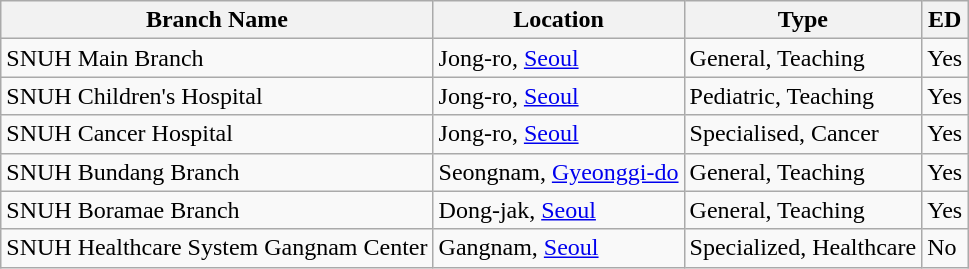<table class="wikitable" border="1">
<tr>
<th>Branch Name</th>
<th>Location</th>
<th>Type</th>
<th>ED</th>
</tr>
<tr>
<td>SNUH Main Branch</td>
<td>Jong-ro, <a href='#'>Seoul</a></td>
<td>General, Teaching</td>
<td>Yes</td>
</tr>
<tr>
<td>SNUH Children's Hospital</td>
<td>Jong-ro, <a href='#'>Seoul</a></td>
<td>Pediatric, Teaching</td>
<td>Yes</td>
</tr>
<tr>
<td>SNUH Cancer Hospital</td>
<td>Jong-ro, <a href='#'>Seoul</a></td>
<td>Specialised, Cancer</td>
<td>Yes</td>
</tr>
<tr>
<td>SNUH Bundang Branch</td>
<td>Seongnam, <a href='#'>Gyeonggi-do</a></td>
<td>General, Teaching</td>
<td>Yes</td>
</tr>
<tr>
<td>SNUH Boramae Branch</td>
<td>Dong-jak, <a href='#'>Seoul</a></td>
<td>General, Teaching</td>
<td>Yes</td>
</tr>
<tr>
<td>SNUH Healthcare System Gangnam Center</td>
<td>Gangnam, <a href='#'>Seoul</a></td>
<td>Specialized, Healthcare</td>
<td>No</td>
</tr>
</table>
